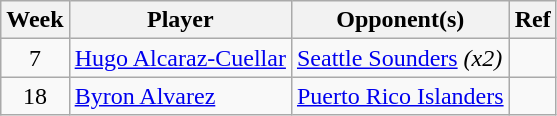<table class=wikitable>
<tr>
<th>Week</th>
<th>Player</th>
<th>Opponent(s)</th>
<th>Ref</th>
</tr>
<tr>
<td align=center>7</td>
<td> <a href='#'>Hugo Alcaraz-Cuellar</a></td>
<td><a href='#'>Seattle Sounders</a> <em>(x2)</em></td>
<td></td>
</tr>
<tr>
<td align=center>18</td>
<td> <a href='#'>Byron Alvarez</a></td>
<td><a href='#'>Puerto Rico Islanders</a></td>
<td></td>
</tr>
</table>
